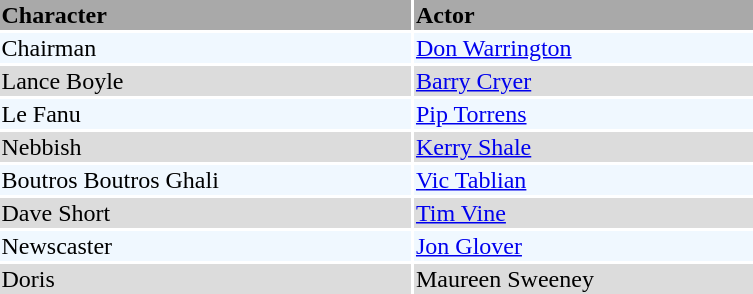<table style="width:40%; height:100px" border="0">
<tr>
<td style="background:darkgray"><strong>Character</strong></td>
<td style="background:darkgray"><strong>Actor</strong></td>
</tr>
<tr>
<td style="background:aliceblue">Chairman</td>
<td style="background:aliceblue"><a href='#'>Don Warrington</a></td>
</tr>
<tr>
<td style="background:gainsboro">Lance Boyle</td>
<td style="background:gainsboro"><a href='#'>Barry Cryer</a></td>
</tr>
<tr>
<td style="background:aliceblue">Le Fanu</td>
<td style="background:aliceblue"><a href='#'>Pip Torrens</a></td>
</tr>
<tr>
<td style="background:gainsboro">Nebbish</td>
<td style="background:gainsboro"><a href='#'>Kerry Shale</a></td>
</tr>
<tr>
<td style="background:aliceblue">Boutros Boutros Ghali</td>
<td style="background:aliceblue"><a href='#'>Vic Tablian</a></td>
</tr>
<tr>
<td style="background:gainsboro">Dave Short</td>
<td style="background:gainsboro"><a href='#'>Tim Vine</a></td>
</tr>
<tr>
<td style="background:aliceblue">Newscaster</td>
<td style="background:aliceblue"><a href='#'>Jon Glover</a></td>
</tr>
<tr>
<td style="background:gainsboro">Doris</td>
<td style="background:gainsboro">Maureen Sweeney</td>
</tr>
</table>
